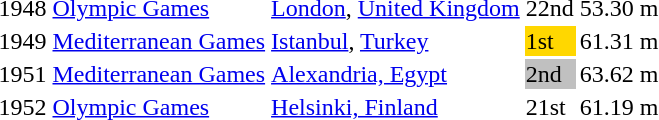<table>
<tr>
<td>1948</td>
<td><a href='#'>Olympic Games</a></td>
<td><a href='#'>London</a>, <a href='#'>United Kingdom</a></td>
<td>22nd</td>
<td>53.30 m</td>
</tr>
<tr>
<td>1949</td>
<td><a href='#'>Mediterranean Games</a></td>
<td><a href='#'>Istanbul</a>, <a href='#'>Turkey</a></td>
<td bgcolor="gold">1st</td>
<td>61.31 m</td>
</tr>
<tr>
<td>1951</td>
<td><a href='#'>Mediterranean Games</a></td>
<td><a href='#'>Alexandria, Egypt</a></td>
<td bgcolor="silver">2nd</td>
<td>63.62 m</td>
</tr>
<tr>
<td>1952</td>
<td><a href='#'>Olympic Games</a></td>
<td><a href='#'>Helsinki, Finland</a></td>
<td>21st</td>
<td>61.19 m</td>
</tr>
</table>
